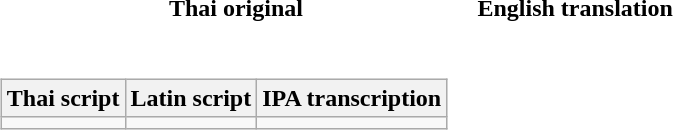<table>
<tr>
<th>Thai original</th>
<th>English translation</th>
</tr>
<tr style="white-space:nowrap;">
<td><br><table class="wikitable">
<tr>
<th>Thai script</th>
<th>Latin script</th>
<th>IPA transcription</th>
</tr>
<tr style="vertical-align:top; white-space:nowrap;">
<td></td>
<td></td>
<td></td>
</tr>
</table>
</td>
<td></td>
</tr>
</table>
